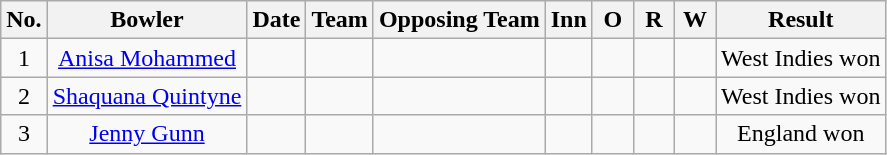<table class="wikitable sortable">
<tr align=center>
<th>No.</th>
<th>Bowler</th>
<th>Date</th>
<th>Team</th>
<th>Opposing Team</th>
<th scope="col" style="width:20px;">Inn</th>
<th scope="col" style="width:20px;">O</th>
<th scope="col" style="width:20px;">R</th>
<th scope="col" style="width:20px;">W</th>
<th>Result</th>
</tr>
<tr align=center>
<td>1</td>
<td><a href='#'>Anisa Mohammed</a></td>
<td></td>
<td></td>
<td></td>
<td></td>
<td></td>
<td></td>
<td></td>
<td>West Indies won</td>
</tr>
<tr align=center>
<td>2</td>
<td><a href='#'>Shaquana Quintyne</a></td>
<td></td>
<td></td>
<td></td>
<td></td>
<td></td>
<td></td>
<td></td>
<td>West Indies won</td>
</tr>
<tr align=center>
<td>3</td>
<td><a href='#'>Jenny Gunn</a></td>
<td></td>
<td></td>
<td></td>
<td></td>
<td></td>
<td></td>
<td></td>
<td>England won</td>
</tr>
</table>
